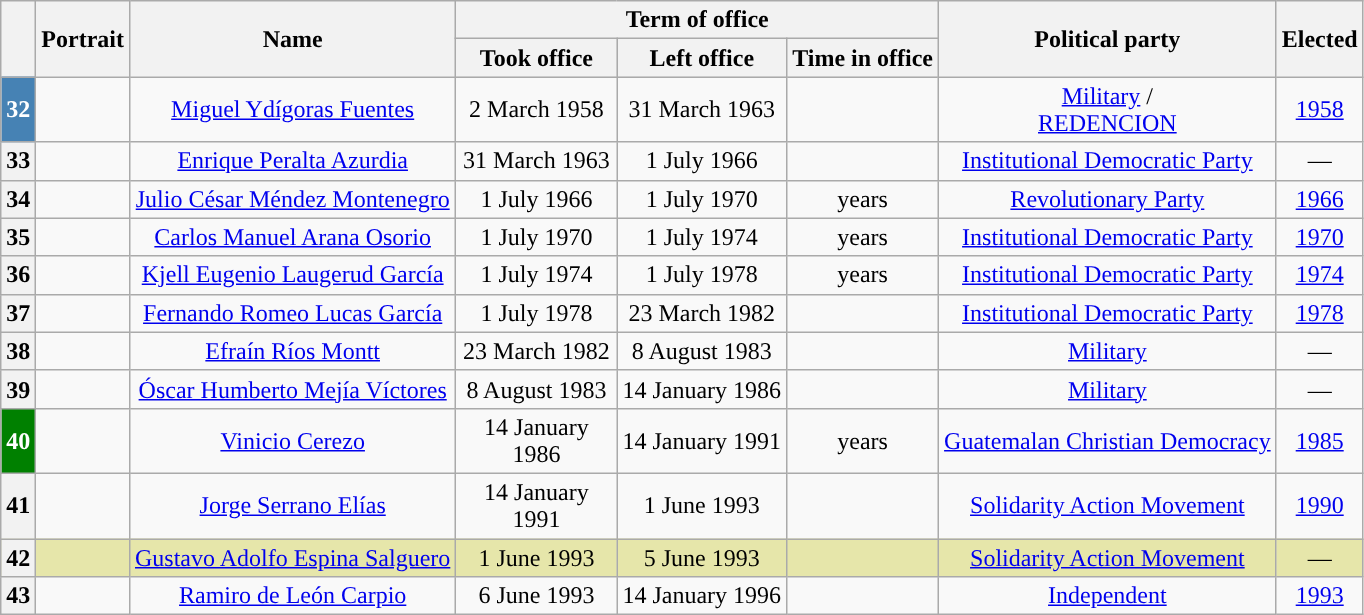<table class="wikitable" style="text-align:center">
<tr>
<th rowspan="2"></th>
<th rowspan="2">Portrait</th>
<th rowspan="2">Name<br></th>
<th colspan="3">Term of office</th>
<th rowspan="2">Political party</th>
<th rowspan="2">Elected</th>
</tr>
<tr style="background:#cccccc">
<th width="100">Took office</th>
<th>Left office</th>
<th>Time in office</th>
</tr>
<tr>
<th style="background:#4682B4; color:white">32</th>
<td></td>
<td><a href='#'>Miguel Ydígoras Fuentes</a><br></td>
<td>2 March 1958</td>
<td>31 March 1963<br></td>
<td></td>
<td><a href='#'>Military</a> /<br><a href='#'>REDENCION</a></td>
<td><a href='#'>1958</a></td>
</tr>
<tr>
<th style="background:">33</th>
<td></td>
<td><a href='#'>Enrique Peralta Azurdia</a><br></td>
<td>31 March 1963</td>
<td>1 July 1966</td>
<td></td>
<td><a href='#'>Institutional Democratic Party</a></td>
<td>—</td>
</tr>
<tr>
<th style="background:">34</th>
<td></td>
<td><a href='#'>Julio César Méndez Montenegro</a><br></td>
<td>1 July 1966</td>
<td>1 July 1970</td>
<td> years</td>
<td><a href='#'>Revolutionary Party</a></td>
<td><a href='#'>1966</a></td>
</tr>
<tr>
<th style="background:">35</th>
<td></td>
<td><a href='#'>Carlos Manuel Arana Osorio</a><br></td>
<td>1 July 1970</td>
<td>1 July 1974</td>
<td> years</td>
<td><a href='#'>Institutional Democratic Party</a></td>
<td><a href='#'>1970</a></td>
</tr>
<tr>
<th style="background:">36</th>
<td></td>
<td><a href='#'>Kjell Eugenio Laugerud García</a><br></td>
<td>1 July 1974</td>
<td>1 July 1978</td>
<td> years</td>
<td><a href='#'>Institutional Democratic Party</a></td>
<td><a href='#'>1974</a></td>
</tr>
<tr>
<th style="background:">37</th>
<td></td>
<td><a href='#'>Fernando Romeo Lucas García</a><br></td>
<td>1 July 1978</td>
<td>23 March 1982<br></td>
<td></td>
<td><a href='#'>Institutional Democratic Party</a></td>
<td><a href='#'>1978</a></td>
</tr>
<tr>
<th style="background:">38</th>
<td></td>
<td><a href='#'>Efraín Ríos Montt</a><br></td>
<td>23 March 1982</td>
<td>8 August 1983<br></td>
<td></td>
<td><a href='#'>Military</a></td>
<td>—</td>
</tr>
<tr>
<th style="background:">39</th>
<td></td>
<td><a href='#'>Óscar Humberto Mejía Víctores</a><br></td>
<td>8 August 1983</td>
<td>14 January 1986</td>
<td></td>
<td><a href='#'>Military</a></td>
<td>—</td>
</tr>
<tr>
<th style="background:Green; color:white">40</th>
<td></td>
<td><a href='#'>Vinicio Cerezo</a><br></td>
<td>14 January 1986</td>
<td>14 January 1991</td>
<td> years</td>
<td><a href='#'>Guatemalan Christian Democracy</a></td>
<td><a href='#'>1985</a></td>
</tr>
<tr>
<th style="background:">41</th>
<td></td>
<td><a href='#'>Jorge Serrano Elías</a><br></td>
<td>14 January 1991</td>
<td>1 June 1993<br></td>
<td></td>
<td><a href='#'>Solidarity Action Movement</a></td>
<td><a href='#'>1990</a></td>
</tr>
<tr style="background:#E6E6AA">
<th style="background:">42</th>
<td></td>
<td><a href='#'>Gustavo Adolfo Espina Salguero</a><br></td>
<td>1 June 1993</td>
<td>5 June 1993</td>
<td></td>
<td><a href='#'>Solidarity Action Movement</a></td>
<td>—</td>
</tr>
<tr>
<th style="background:">43</th>
<td></td>
<td><a href='#'>Ramiro de León Carpio</a><br></td>
<td>6 June 1993</td>
<td>14 January 1996</td>
<td></td>
<td><a href='#'>Independent</a></td>
<td><a href='#'>1993</a></td>
</tr>
</table>
